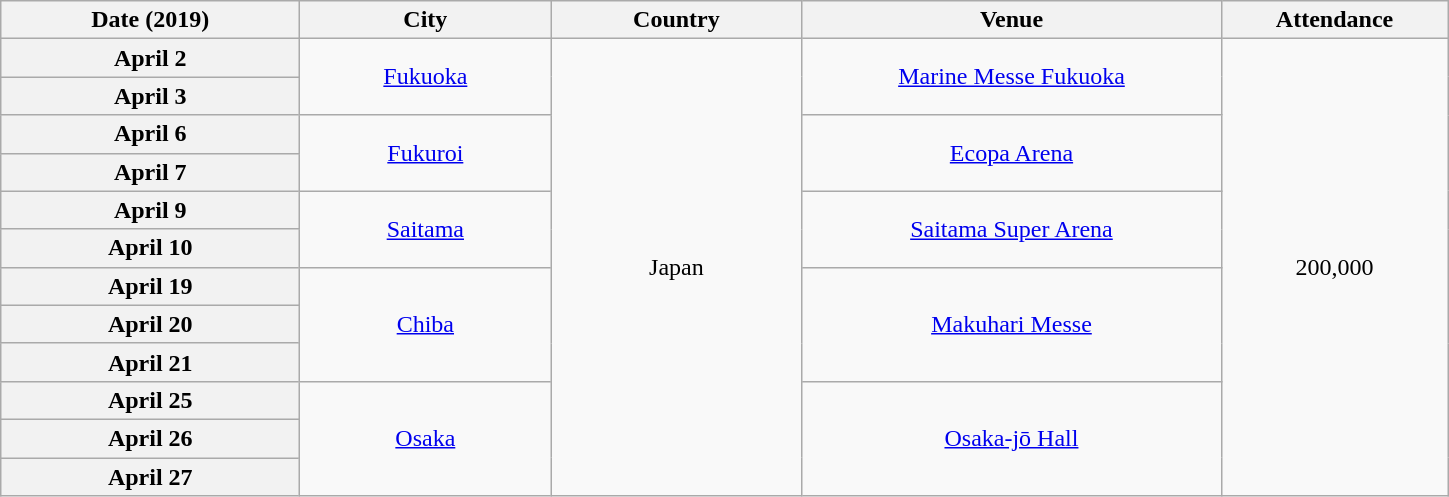<table class="wikitable plainrowheaders" style="text-align:center;">
<tr>
<th scope="col" style="width:12em;">Date (2019)</th>
<th scope="col" style="width:10em;">City</th>
<th scope="col" style="width:10em;">Country</th>
<th scope="col" style="width:17em;">Venue</th>
<th scope="col" style="width:9em;">Attendance</th>
</tr>
<tr>
<th scope="row">April 2</th>
<td rowspan="2"><a href='#'>Fukuoka</a></td>
<td rowspan="12">Japan</td>
<td rowspan="2"><a href='#'>Marine Messe Fukuoka</a></td>
<td rowspan="12">200,000</td>
</tr>
<tr>
<th scope="row">April 3</th>
</tr>
<tr>
<th scope="row">April 6</th>
<td rowspan="2"><a href='#'>Fukuroi</a></td>
<td rowspan="2"><a href='#'>Ecopa Arena</a></td>
</tr>
<tr>
<th scope="row">April 7</th>
</tr>
<tr>
<th scope="row">April 9</th>
<td rowspan="2"><a href='#'>Saitama</a></td>
<td rowspan="2"><a href='#'>Saitama Super Arena</a></td>
</tr>
<tr>
<th scope="row">April 10</th>
</tr>
<tr>
<th scope="row">April 19</th>
<td rowspan="3"><a href='#'>Chiba</a></td>
<td rowspan="3"><a href='#'>Makuhari Messe</a></td>
</tr>
<tr>
<th scope="row">April 20</th>
</tr>
<tr>
<th scope="row">April 21</th>
</tr>
<tr>
<th scope="row">April 25</th>
<td rowspan="3"><a href='#'>Osaka</a></td>
<td rowspan="3"><a href='#'>Osaka-jō Hall</a></td>
</tr>
<tr>
<th scope="row">April 26</th>
</tr>
<tr>
<th scope="row">April 27</th>
</tr>
</table>
